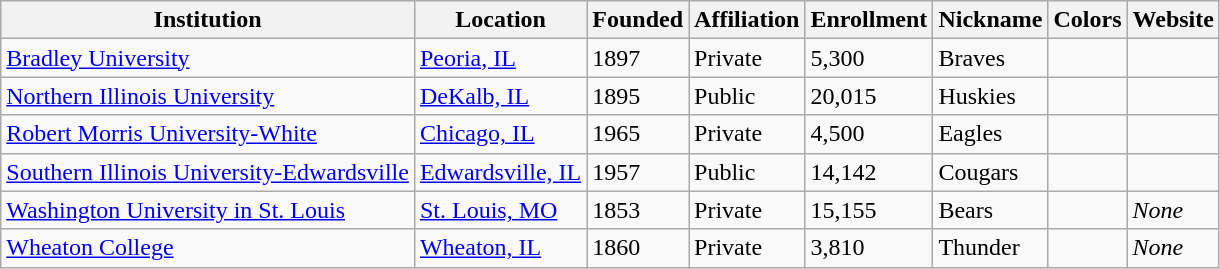<table class="wikitable sortable">
<tr>
<th>Institution</th>
<th>Location</th>
<th>Founded</th>
<th>Affiliation</th>
<th>Enrollment</th>
<th>Nickname</th>
<th>Colors</th>
<th>Website</th>
</tr>
<tr>
<td><a href='#'>Bradley University</a></td>
<td><a href='#'>Peoria, IL</a></td>
<td>1897</td>
<td>Private</td>
<td>5,300</td>
<td>Braves</td>
<td> </td>
<td></td>
</tr>
<tr>
<td><a href='#'>Northern Illinois University</a></td>
<td><a href='#'>DeKalb, IL</a></td>
<td>1895</td>
<td>Public</td>
<td>20,015</td>
<td>Huskies</td>
<td> </td>
<td></td>
</tr>
<tr>
<td><a href='#'>Robert Morris University-White</a></td>
<td><a href='#'>Chicago, IL</a></td>
<td>1965</td>
<td>Private</td>
<td>4,500</td>
<td>Eagles</td>
<td> </td>
<td></td>
</tr>
<tr>
<td><a href='#'>Southern Illinois University-Edwardsville</a></td>
<td><a href='#'>Edwardsville, IL</a></td>
<td>1957</td>
<td>Public</td>
<td>14,142</td>
<td>Cougars</td>
<td> </td>
<td></td>
</tr>
<tr>
<td><a href='#'>Washington University in St. Louis</a></td>
<td><a href='#'>St. Louis, MO</a></td>
<td>1853</td>
<td>Private</td>
<td>15,155</td>
<td>Bears</td>
<td> </td>
<td><em>None</em></td>
</tr>
<tr>
<td><a href='#'>Wheaton College</a></td>
<td><a href='#'>Wheaton, IL</a></td>
<td>1860</td>
<td>Private</td>
<td>3,810</td>
<td>Thunder</td>
<td> </td>
<td><em>None</em></td>
</tr>
</table>
